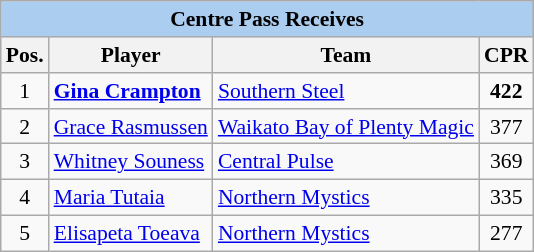<table class="wikitable"  style="float:left; font-size:90%;">
<tr>
<th colspan=4 style=background:#ABCDEF>Centre Pass Receives</th>
</tr>
<tr>
<th>Pos.</th>
<th>Player</th>
<th>Team</th>
<th>CPR</th>
</tr>
<tr>
<td align=center>1</td>
<td><strong><a href='#'>Gina Crampton</a></strong></td>
<td><a href='#'>Southern Steel</a></td>
<td align=center><strong>422</strong></td>
</tr>
<tr>
<td align=center>2</td>
<td><a href='#'>Grace Rasmussen</a></td>
<td><a href='#'>Waikato Bay of Plenty Magic</a></td>
<td align=center>377</td>
</tr>
<tr>
<td align=center>3</td>
<td><a href='#'>Whitney Souness</a></td>
<td><a href='#'>Central Pulse</a></td>
<td align=center>369</td>
</tr>
<tr>
<td align=center>4</td>
<td><a href='#'>Maria Tutaia</a></td>
<td><a href='#'>Northern Mystics</a></td>
<td align=center>335</td>
</tr>
<tr>
<td align=center>5</td>
<td><a href='#'>Elisapeta Toeava</a></td>
<td><a href='#'>Northern Mystics</a></td>
<td align=center>277</td>
</tr>
</table>
